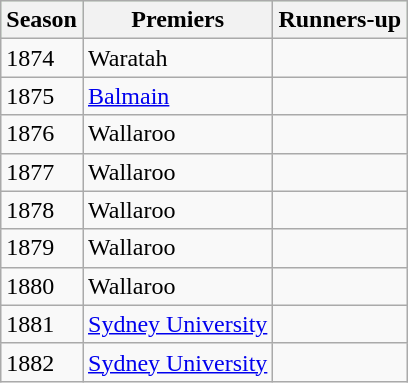<table class="wikitable">
<tr style="background: #ccffcc;">
<th>Season</th>
<th>Premiers</th>
<th>Runners-up</th>
</tr>
<tr>
<td>1874</td>
<td> Waratah</td>
<td></td>
</tr>
<tr>
<td>1875</td>
<td> <a href='#'>Balmain</a></td>
<td></td>
</tr>
<tr>
<td>1876</td>
<td> Wallaroo</td>
<td></td>
</tr>
<tr>
<td>1877</td>
<td> Wallaroo</td>
<td></td>
</tr>
<tr>
<td>1878</td>
<td> Wallaroo</td>
<td></td>
</tr>
<tr>
<td>1879</td>
<td> Wallaroo</td>
<td></td>
</tr>
<tr>
<td>1880</td>
<td> Wallaroo</td>
<td></td>
</tr>
<tr>
<td>1881</td>
<td> <a href='#'>Sydney University</a></td>
<td></td>
</tr>
<tr>
<td>1882</td>
<td> <a href='#'>Sydney University</a></td>
<td></td>
</tr>
</table>
